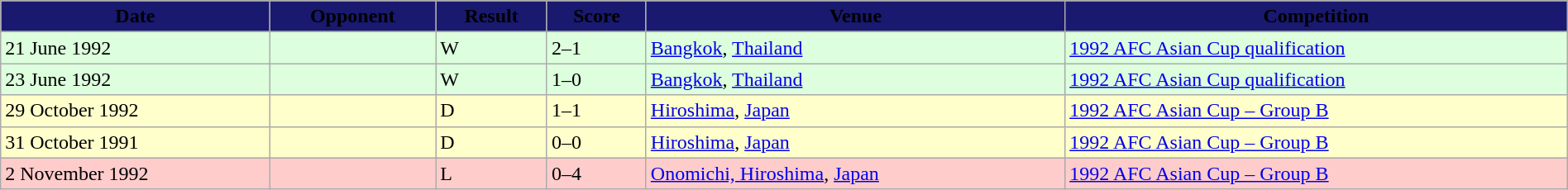<table width=100% class="wikitable">
<tr>
<th style="background:#191970;"><span>Date</span></th>
<th style="background:#191970;"><span>Opponent</span></th>
<th style="background:#191970;"><span>Result</span></th>
<th style="background:#191970;"><span>Score</span></th>
<th style="background:#191970;"><span>Venue</span></th>
<th style="background:#191970;"><span>Competition</span></th>
</tr>
<tr>
</tr>
<tr style="background:#dfd;">
<td>21 June 1992</td>
<td></td>
<td>W</td>
<td>2–1</td>
<td> <a href='#'>Bangkok</a>, <a href='#'>Thailand</a></td>
<td><a href='#'>1992 AFC Asian Cup qualification</a></td>
</tr>
<tr style="background:#dfd;">
<td>23 June 1992</td>
<td></td>
<td>W</td>
<td>1–0</td>
<td> <a href='#'>Bangkok</a>, <a href='#'>Thailand</a></td>
<td><a href='#'>1992 AFC Asian Cup qualification</a></td>
</tr>
<tr style="background:#ffc;">
<td>29 October 1992</td>
<td></td>
<td>D</td>
<td>1–1</td>
<td> <a href='#'>Hiroshima</a>, <a href='#'>Japan</a></td>
<td><a href='#'>1992 AFC Asian Cup – Group B</a></td>
</tr>
<tr style="background:#ffc;">
<td>31 October 1991</td>
<td></td>
<td>D</td>
<td>0–0</td>
<td> <a href='#'>Hiroshima</a>, <a href='#'>Japan</a></td>
<td><a href='#'>1992 AFC Asian Cup – Group B</a></td>
</tr>
<tr style="background:#fcc;">
<td>2 November 1992</td>
<td></td>
<td>L</td>
<td>0–4</td>
<td> <a href='#'>Onomichi, Hiroshima</a>, <a href='#'>Japan</a></td>
<td><a href='#'>1992 AFC Asian Cup – Group B</a></td>
</tr>
</table>
